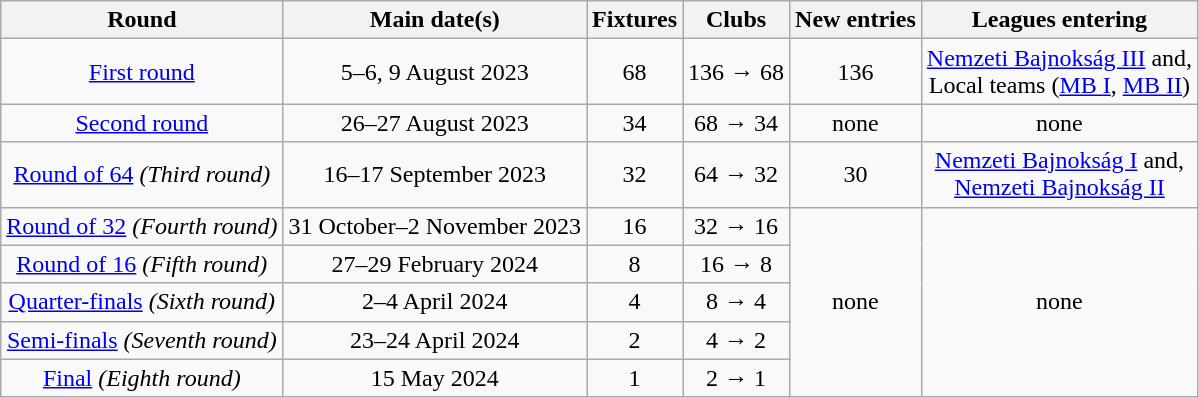<table class="wikitable" style="text-align:center">
<tr>
<th>Round</th>
<th>Main date(s)</th>
<th>Fixtures</th>
<th>Clubs</th>
<th>New entries</th>
<th>Leagues entering</th>
</tr>
<tr>
<td><a href='#'>First round</a></td>
<td>5–6, 9 August 2023</td>
<td>68</td>
<td>136 → 68</td>
<td>136</td>
<td><a href='#'>Nemzeti Bajnokság III</a> and,<br>Local teams (<a href='#'>MB I</a>, <a href='#'>MB II</a>)</td>
</tr>
<tr>
<td><a href='#'>Second round</a></td>
<td>26–27 August 2023</td>
<td>34</td>
<td>68 → 34</td>
<td>none</td>
<td>none</td>
</tr>
<tr>
<td><a href='#'>Round of 64</a> <em>(Third round)</em></td>
<td>16–17 September 2023</td>
<td>32</td>
<td>64 → 32</td>
<td>30</td>
<td><a href='#'>Nemzeti Bajnokság I</a> and,<br><a href='#'>Nemzeti Bajnokság II</a></td>
</tr>
<tr>
<td><a href='#'>Round of 32</a> <em>(Fourth round)</em></td>
<td>31 October–2 November 2023</td>
<td>16</td>
<td>32 → 16</td>
<td rowspan=5>none</td>
<td rowspan=5>none</td>
</tr>
<tr>
<td><a href='#'>Round of 16</a> <em>(Fifth round)</em></td>
<td>27–29 February 2024</td>
<td>8</td>
<td>16 → 8</td>
</tr>
<tr>
<td><a href='#'>Quarter-finals</a> <em>(Sixth round)</em></td>
<td>2–4 April 2024</td>
<td>4</td>
<td>8 → 4</td>
</tr>
<tr>
<td><a href='#'>Semi-finals</a> <em>(Seventh round)</em></td>
<td>23–24 April 2024</td>
<td>2</td>
<td>4 → 2</td>
</tr>
<tr>
<td><a href='#'>Final</a> <em>(Eighth round)</em></td>
<td>15 May 2024</td>
<td>1</td>
<td>2 → 1</td>
</tr>
</table>
